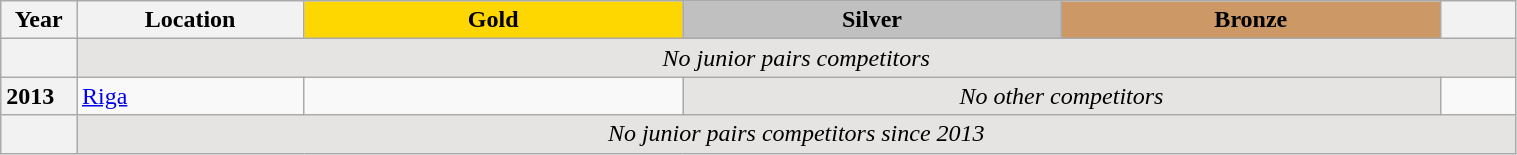<table class="wikitable unsortable" style="text-align:left; width:80%">
<tr>
<th scope="col" style="text-align:center; width:5%">Year</th>
<th scope="col" style="text-align:center; width:15%">Location</th>
<td scope="col" style="text-align:center; width:25%; background:gold"><strong>Gold</strong></td>
<td scope="col" style="text-align:center; width:25%; background:silver"><strong>Silver</strong></td>
<td scope="col" style="text-align:center; width:25%; background:#c96"><strong>Bronze</strong></td>
<th scope="col" style="text-align:center; width:5%"></th>
</tr>
<tr>
<th scope="row" style="text-align:left"></th>
<td colspan="5" align="center" bgcolor="e5e4e2"><em>No junior pairs competitors</em></td>
</tr>
<tr>
<th scope="row" style="text-align:left">2013</th>
<td><a href='#'>Riga</a></td>
<td></td>
<td colspan="2" align="center" bgcolor="e5e4e2"><em>No other competitors</em></td>
<td></td>
</tr>
<tr>
<th scope="row" style="text-align:left"></th>
<td colspan="5" align="center" bgcolor="e5e4e2"><em>No junior pairs competitors since 2013</em></td>
</tr>
</table>
